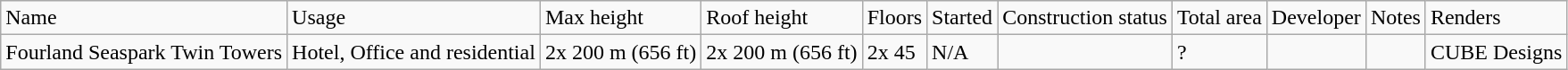<table class="wikitable sortable">
<tr>
<td>Name</td>
<td>Usage</td>
<td>Max height</td>
<td>Roof height</td>
<td>Floors</td>
<td>Started</td>
<td>Construction status</td>
<td>Total area</td>
<td>Developer</td>
<td>Notes</td>
<td>Renders</td>
</tr>
<tr>
<td>Fourland Seaspark Twin Towers</td>
<td>Hotel, Office and residential</td>
<td>2x 200 m (656 ft)</td>
<td>2x 200 m (656 ft)</td>
<td>2x 45</td>
<td>N/A</td>
<td></td>
<td>?</td>
<td></td>
<td></td>
<td>CUBE Designs</td>
</tr>
</table>
